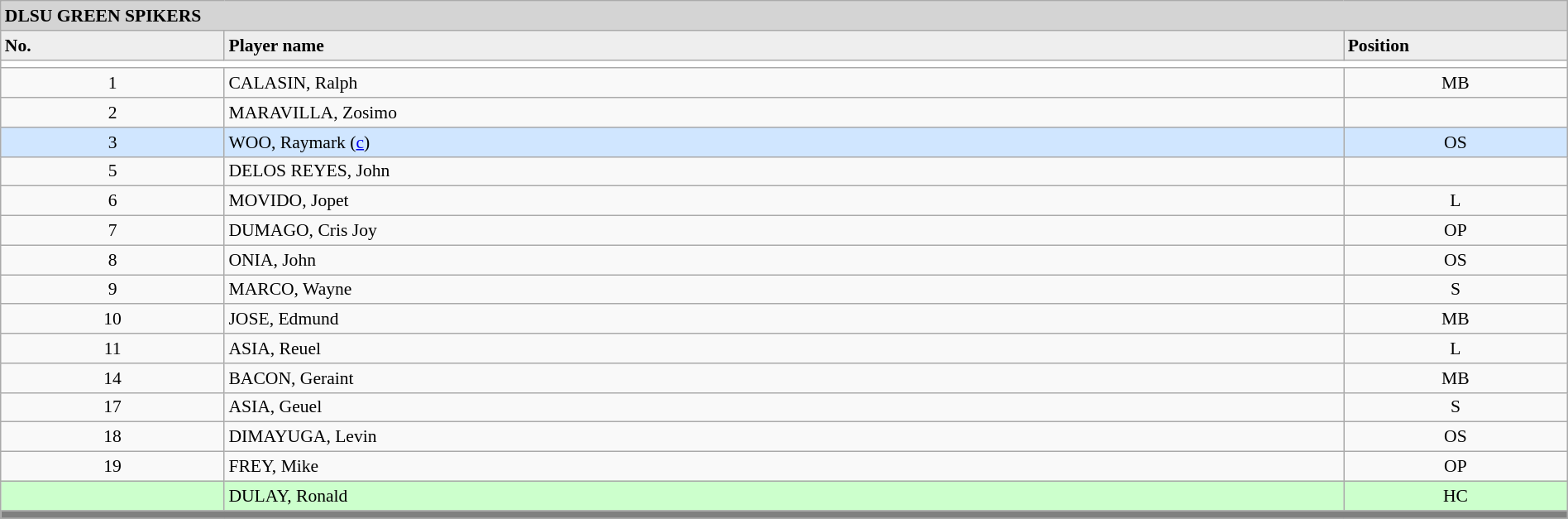<table class="wikitable collapsible collapsed" style="font-size:90%;width:100%;">
<tr>
<th style="background:#D4D4D4; text-align:left;" colspan=3> DLSU GREEN SPIKERS</th>
</tr>
<tr style="background:#EEEEEE; font-weight:bold;">
<td width=10%>No.</td>
<td width=50%>Player name</td>
<td width=10%>Position</td>
</tr>
<tr style="background:#FFFFFF;">
<td colspan=3 align=center></td>
</tr>
<tr>
<td align=center>1</td>
<td>CALASIN, Ralph</td>
<td align=center>MB</td>
</tr>
<tr>
<td align=center>2</td>
<td>MARAVILLA, Zosimo</td>
<td align=center></td>
</tr>
<tr bgcolor=#D0E6FF>
<td align=center>3</td>
<td>WOO, Raymark (<a href='#'>c</a>)</td>
<td align=center>OS</td>
</tr>
<tr>
<td align=center>5</td>
<td>DELOS REYES, John</td>
<td align=center></td>
</tr>
<tr>
<td align=center>6</td>
<td>MOVIDO, Jopet</td>
<td align=center>L</td>
</tr>
<tr>
<td align=center>7</td>
<td>DUMAGO, Cris Joy</td>
<td align=center>OP</td>
</tr>
<tr>
<td align=center>8</td>
<td>ONIA, John</td>
<td align=center>OS</td>
</tr>
<tr>
<td align=center>9</td>
<td>MARCO, Wayne</td>
<td align=center>S</td>
</tr>
<tr>
<td align=center>10</td>
<td>JOSE, Edmund</td>
<td align=center>MB</td>
</tr>
<tr>
<td align=center>11</td>
<td>ASIA, Reuel</td>
<td align=center>L</td>
</tr>
<tr>
<td align=center>14</td>
<td>BACON, Geraint</td>
<td align=center>MB</td>
</tr>
<tr>
<td align=center>17</td>
<td>ASIA, Geuel</td>
<td align=center>S</td>
</tr>
<tr>
<td align=center>18</td>
<td>DIMAYUGA, Levin</td>
<td align=center>OS</td>
</tr>
<tr>
<td align=center>19</td>
<td>FREY, Mike</td>
<td align=center>OP</td>
</tr>
<tr bgcolor=#ccffcc>
<td align=center></td>
<td>DULAY, Ronald</td>
<td align=center>HC</td>
</tr>
<tr>
<th style="background:gray;" colspan=3></th>
</tr>
<tr>
</tr>
</table>
